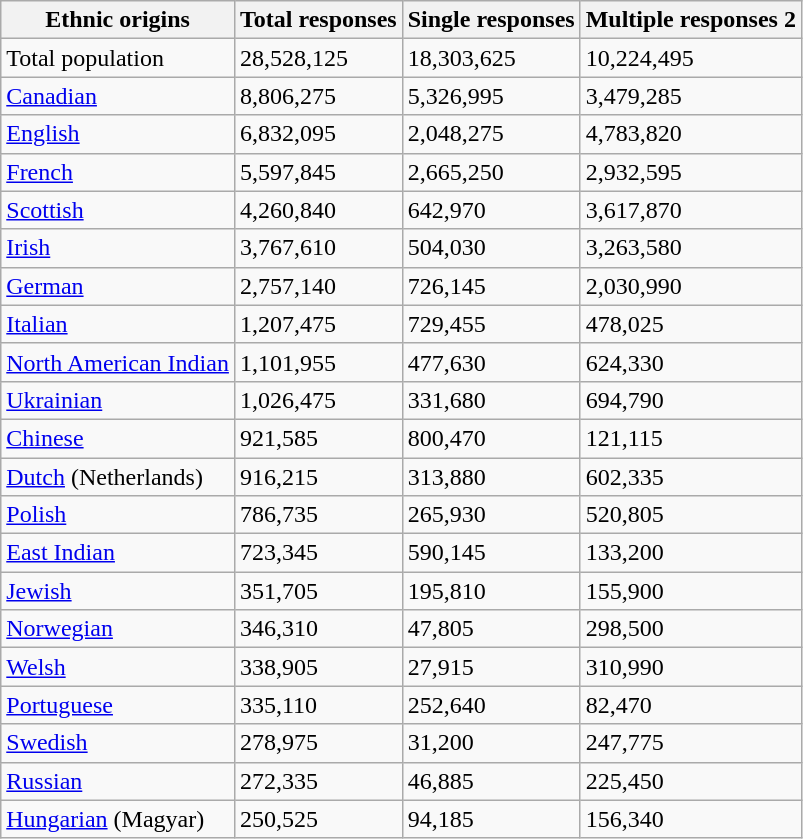<table class="wikitable">
<tr>
<th>Ethnic origins</th>
<th>Total responses</th>
<th>Single responses</th>
<th>Multiple responses 2</th>
</tr>
<tr>
<td>Total population</td>
<td>28,528,125</td>
<td>18,303,625</td>
<td>10,224,495</td>
</tr>
<tr>
<td><a href='#'>Canadian</a></td>
<td>8,806,275</td>
<td>5,326,995</td>
<td>3,479,285</td>
</tr>
<tr>
<td><a href='#'>English</a></td>
<td>6,832,095</td>
<td>2,048,275</td>
<td>4,783,820</td>
</tr>
<tr>
<td><a href='#'>French</a></td>
<td>5,597,845</td>
<td>2,665,250</td>
<td>2,932,595</td>
</tr>
<tr>
<td><a href='#'>Scottish</a></td>
<td>4,260,840</td>
<td>642,970</td>
<td>3,617,870</td>
</tr>
<tr>
<td><a href='#'>Irish</a></td>
<td>3,767,610</td>
<td>504,030</td>
<td>3,263,580</td>
</tr>
<tr>
<td><a href='#'>German</a></td>
<td>2,757,140</td>
<td>726,145</td>
<td>2,030,990</td>
</tr>
<tr>
<td><a href='#'>Italian</a></td>
<td>1,207,475</td>
<td>729,455</td>
<td>478,025</td>
</tr>
<tr>
<td><a href='#'>North American Indian</a></td>
<td>1,101,955</td>
<td>477,630</td>
<td>624,330</td>
</tr>
<tr>
<td><a href='#'>Ukrainian</a></td>
<td>1,026,475</td>
<td>331,680</td>
<td>694,790</td>
</tr>
<tr>
<td><a href='#'>Chinese</a></td>
<td>921,585</td>
<td>800,470</td>
<td>121,115</td>
</tr>
<tr>
<td><a href='#'>Dutch</a> (Netherlands)</td>
<td>916,215</td>
<td>313,880</td>
<td>602,335</td>
</tr>
<tr>
<td><a href='#'>Polish</a></td>
<td>786,735</td>
<td>265,930</td>
<td>520,805</td>
</tr>
<tr>
<td><a href='#'>East Indian</a></td>
<td>723,345</td>
<td>590,145</td>
<td>133,200</td>
</tr>
<tr>
<td><a href='#'>Jewish</a></td>
<td>351,705</td>
<td>195,810</td>
<td>155,900</td>
</tr>
<tr>
<td><a href='#'>Norwegian</a></td>
<td>346,310</td>
<td>47,805</td>
<td>298,500</td>
</tr>
<tr>
<td><a href='#'>Welsh</a></td>
<td>338,905</td>
<td>27,915</td>
<td>310,990</td>
</tr>
<tr>
<td><a href='#'>Portuguese</a></td>
<td>335,110</td>
<td>252,640</td>
<td>82,470</td>
</tr>
<tr>
<td><a href='#'>Swedish</a></td>
<td>278,975</td>
<td>31,200</td>
<td>247,775</td>
</tr>
<tr>
<td><a href='#'>Russian</a></td>
<td>272,335</td>
<td>46,885</td>
<td>225,450</td>
</tr>
<tr>
<td><a href='#'>Hungarian</a> (Magyar)</td>
<td>250,525</td>
<td>94,185</td>
<td>156,340</td>
</tr>
</table>
